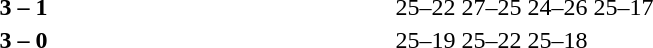<table>
<tr>
<th width=200></th>
<th width=80></th>
<th width=200></th>
<th width=220></th>
</tr>
<tr>
<td align=right><strong></strong></td>
<td align=center><strong>3 – 1</strong></td>
<td></td>
<td>25–22 27–25 24–26 25–17</td>
</tr>
<tr>
<td align=right><strong></strong></td>
<td align=center><strong>3 – 0</strong></td>
<td></td>
<td>25–19 25–22 25–18</td>
</tr>
</table>
